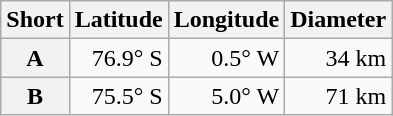<table class="wikitable" style="text-align: right;">
<tr>
<th scope="col">Short</th>
<th scope="col">Latitude</th>
<th scope="col">Longitude</th>
<th scope="col">Diameter</th>
</tr>
<tr>
<th scope="row">A</th>
<td>76.9° S</td>
<td>0.5° W</td>
<td>34 km</td>
</tr>
<tr>
<th scope="row">B</th>
<td>75.5° S</td>
<td>5.0° W</td>
<td>71 km</td>
</tr>
</table>
